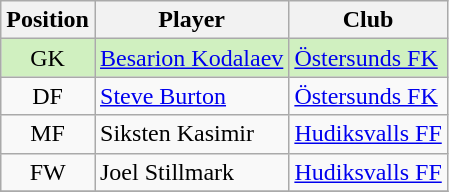<table class="wikitable" style="text-align:center; float:left; margin-right:1em;">
<tr>
<th>Position</th>
<th>Player</th>
<th>Club</th>
</tr>
<tr bgcolor=#D0F0C0>
<td>GK</td>
<td align="left"> <a href='#'>Besarion Kodalaev</a></td>
<td align="left"><a href='#'>Östersunds FK</a></td>
</tr>
<tr>
<td>DF</td>
<td align="left"> <a href='#'>Steve Burton</a></td>
<td align="left"><a href='#'>Östersunds FK</a></td>
</tr>
<tr>
<td>MF</td>
<td align="left"> Siksten Kasimir</td>
<td align="left"><a href='#'>Hudiksvalls FF</a></td>
</tr>
<tr>
<td>FW</td>
<td align="left"> Joel Stillmark</td>
<td align="left"><a href='#'>Hudiksvalls FF</a></td>
</tr>
<tr>
</tr>
</table>
